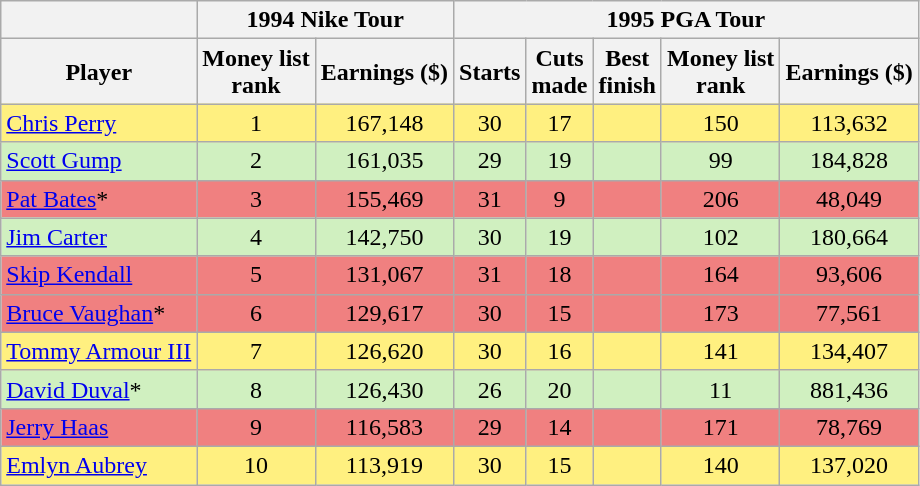<table class="wikitable sortable" style="text-align:center">
<tr>
<th></th>
<th colspan=2>1994 Nike Tour</th>
<th colspan=6>1995 PGA Tour</th>
</tr>
<tr>
<th>Player</th>
<th>Money list<br>rank</th>
<th>Earnings ($)</th>
<th>Starts</th>
<th>Cuts<br>made</th>
<th>Best<br>finish</th>
<th>Money list<br>rank</th>
<th>Earnings ($)</th>
</tr>
<tr style="background:#FFF080;">
<td align=left> <a href='#'>Chris Perry</a></td>
<td>1</td>
<td>167,148</td>
<td>30</td>
<td>17</td>
<td></td>
<td>150</td>
<td>113,632</td>
</tr>
<tr style="background:#D0F0C0;">
<td align=left> <a href='#'>Scott Gump</a></td>
<td>2</td>
<td>161,035</td>
<td>29</td>
<td>19</td>
<td></td>
<td>99</td>
<td>184,828</td>
</tr>
<tr style="background:#F08080;">
<td align=left> <a href='#'>Pat Bates</a>*</td>
<td>3</td>
<td>155,469</td>
<td>31</td>
<td>9</td>
<td></td>
<td>206</td>
<td>48,049</td>
</tr>
<tr style="background:#D0F0C0;">
<td align=left> <a href='#'>Jim Carter</a></td>
<td>4</td>
<td>142,750</td>
<td>30</td>
<td>19</td>
<td></td>
<td>102</td>
<td>180,664</td>
</tr>
<tr style="background:#F08080;">
<td align=left> <a href='#'>Skip Kendall</a></td>
<td>5</td>
<td>131,067</td>
<td>31</td>
<td>18</td>
<td></td>
<td>164</td>
<td>93,606</td>
</tr>
<tr style="background:#F08080;">
<td align=left> <a href='#'>Bruce Vaughan</a>*</td>
<td>6</td>
<td>129,617</td>
<td>30</td>
<td>15</td>
<td></td>
<td>173</td>
<td>77,561</td>
</tr>
<tr style="background:#FFF080;">
<td align=left> <a href='#'>Tommy Armour III</a></td>
<td>7</td>
<td>126,620</td>
<td>30</td>
<td>16</td>
<td></td>
<td>141</td>
<td>134,407</td>
</tr>
<tr style="background:#D0F0C0;">
<td align=left> <a href='#'>David Duval</a>*</td>
<td>8</td>
<td>126,430</td>
<td>26</td>
<td>20</td>
<td></td>
<td>11</td>
<td>881,436</td>
</tr>
<tr style="background:#F08080;">
<td align=left> <a href='#'>Jerry Haas</a></td>
<td>9</td>
<td>116,583</td>
<td>29</td>
<td>14</td>
<td></td>
<td>171</td>
<td>78,769</td>
</tr>
<tr style="background:#FFF080;">
<td align=left> <a href='#'>Emlyn Aubrey</a></td>
<td>10</td>
<td>113,919</td>
<td>30</td>
<td>15</td>
<td></td>
<td>140</td>
<td>137,020</td>
</tr>
</table>
